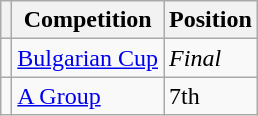<table class="wikitable">
<tr>
<th></th>
<th>Competition</th>
<th>Position</th>
</tr>
<tr>
<td></td>
<td><a href='#'>Bulgarian Cup</a></td>
<td><em>Final</em></td>
</tr>
<tr>
<td></td>
<td><a href='#'>A Group</a></td>
<td>7th</td>
</tr>
</table>
